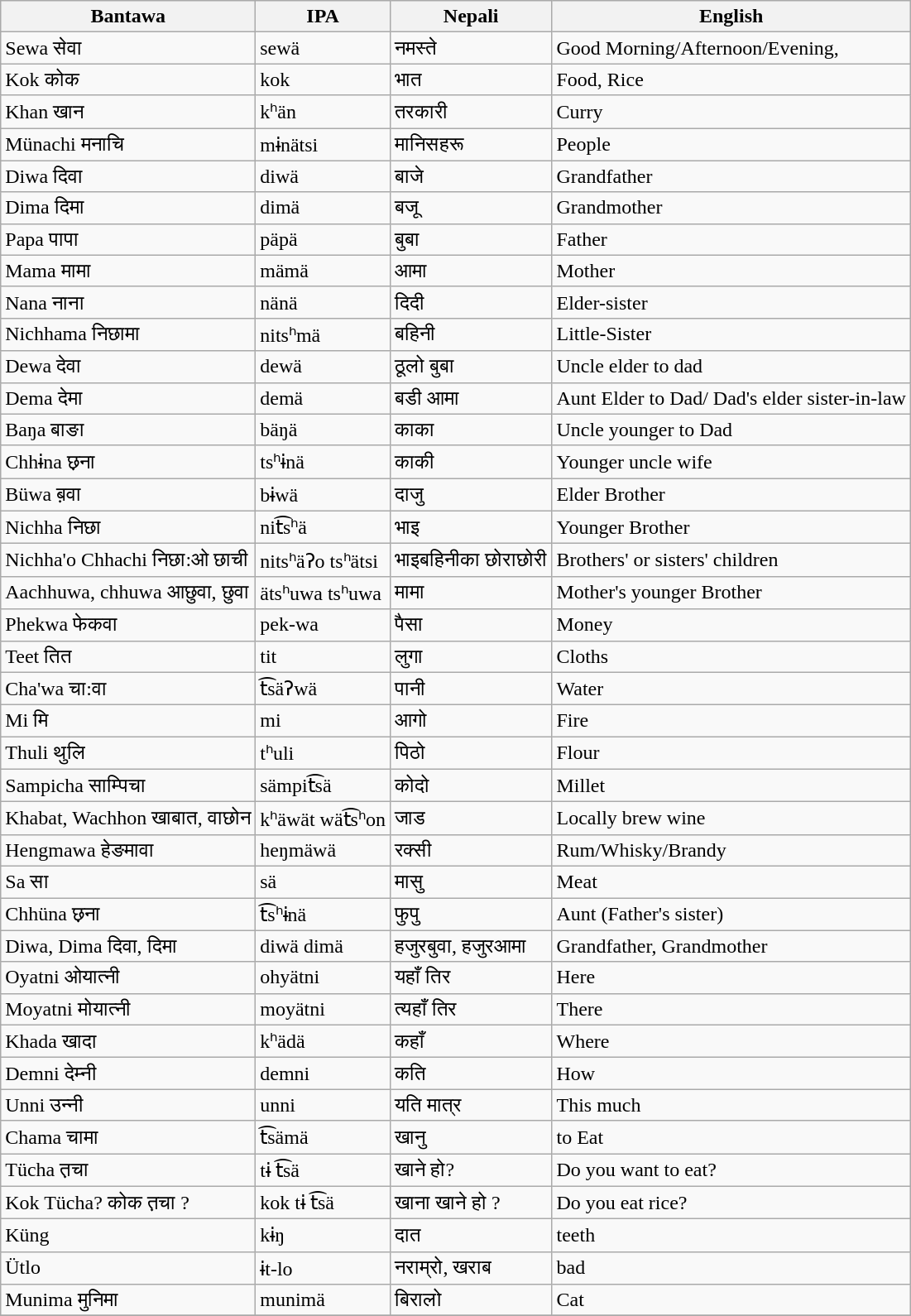<table class="wikitable">
<tr>
<th>Bantawa</th>
<th>IPA</th>
<th>Nepali</th>
<th>English</th>
</tr>
<tr>
<td>Sewa सेवा</td>
<td>sewä</td>
<td>नमस्ते</td>
<td>Good Morning/Afternoon/Evening,</td>
</tr>
<tr>
<td>Kok कोक</td>
<td>kok</td>
<td>भात</td>
<td>Food, Rice</td>
</tr>
<tr>
<td>Khan खान</td>
<td>kʰän</td>
<td>तरकारी</td>
<td>Curry</td>
</tr>
<tr>
<td>Münachi मनाचि</td>
<td>mɨnätsi</td>
<td>मानिसहरू</td>
<td>People</td>
</tr>
<tr>
<td>Diwa दिवा</td>
<td>diwä</td>
<td>बाजे</td>
<td>Grandfather</td>
</tr>
<tr>
<td>Dima दिमा</td>
<td>dimä</td>
<td>बजू</td>
<td>Grandmother</td>
</tr>
<tr>
<td>Papa पापा</td>
<td>päpä</td>
<td>बुबा</td>
<td>Father</td>
</tr>
<tr>
<td>Mama मामा</td>
<td>mämä</td>
<td>आमा</td>
<td>Mother</td>
</tr>
<tr>
<td>Nana नाना</td>
<td>nänä</td>
<td>दिदी</td>
<td>Elder-sister</td>
</tr>
<tr>
<td>Nichhama निछामा</td>
<td>nitsʰmä</td>
<td>बहिनी</td>
<td>Little-Sister</td>
</tr>
<tr>
<td>Dewa  देवा</td>
<td>dewä</td>
<td>ठूलो बुबा</td>
<td>Uncle elder to dad</td>
</tr>
<tr>
<td>Dema  देमा</td>
<td>demä</td>
<td>बडी आमा</td>
<td>Aunt Elder to Dad/ Dad's elder sister-in-law</td>
</tr>
<tr>
<td>Baŋa  बाङा</td>
<td>bäŋä</td>
<td>काका</td>
<td>Uncle younger to Dad</td>
</tr>
<tr>
<td>Chhɨna  छ़ना</td>
<td>tsʰɨnä</td>
<td>काकी</td>
<td>Younger uncle wife</td>
</tr>
<tr>
<td>Büwa ब़वा</td>
<td>bɨwä</td>
<td>दाजु</td>
<td>Elder Brother</td>
</tr>
<tr>
<td>Nichha निछा</td>
<td>nit͡sʰä</td>
<td>भाइ</td>
<td>Younger Brother</td>
</tr>
<tr>
<td>Nichha'o Chhachi निछा:ओ छाची</td>
<td>nitsʰäʔo tsʰätsi</td>
<td>भाइबहिनीका छोराछोरी</td>
<td>Brothers' or sisters' children</td>
</tr>
<tr>
<td>Aachhuwa, chhuwa आछुवा, छुवा</td>
<td>ätsʰuwa tsʰuwa</td>
<td>मामा</td>
<td>Mother's younger Brother</td>
</tr>
<tr>
<td>Phekwa फेकवा</td>
<td>pek-wa</td>
<td>पैसा</td>
<td>Money</td>
</tr>
<tr>
<td>Teet तित</td>
<td>tit</td>
<td>लुगा</td>
<td>Cloths</td>
</tr>
<tr>
<td>Cha'wa चा:वा</td>
<td>t͡säʔwä</td>
<td>पानी</td>
<td>Water</td>
</tr>
<tr>
<td>Mi मि</td>
<td>mi</td>
<td>आगो</td>
<td>Fire</td>
</tr>
<tr>
<td>Thuli थुलि</td>
<td>tʰuli</td>
<td>पिठो</td>
<td>Flour</td>
</tr>
<tr>
<td>Sampicha साम्पिचा</td>
<td>sämpit͡sä</td>
<td>कोदो</td>
<td>Millet</td>
</tr>
<tr>
<td>Khabat, Wachhon खाबात, वाछोन</td>
<td>kʰäwät wät͡sʰon</td>
<td>जाड</td>
<td>Locally brew wine</td>
</tr>
<tr>
<td>Hengmawa हेङमावा</td>
<td>heŋmäwä</td>
<td>रक्सी</td>
<td>Rum/Whisky/Brandy</td>
</tr>
<tr>
<td>Sa सा</td>
<td>sä</td>
<td>मासु</td>
<td>Meat</td>
</tr>
<tr>
<td>Chhüna  छ़ना</td>
<td>t͡sʰɨnä</td>
<td>फुपु</td>
<td>Aunt (Father's sister)</td>
</tr>
<tr>
<td>Diwa, Dima दिवा, दिमा</td>
<td>diwä dimä</td>
<td>हजुरबुवा, हजुरआमा</td>
<td>Grandfather, Grandmother</td>
</tr>
<tr>
<td>Oyatni ओयात्नी</td>
<td>ohyätni</td>
<td>यहाँ तिर</td>
<td>Here</td>
</tr>
<tr>
<td>Moyatni मोयात्नी</td>
<td>moyätni</td>
<td>त्यहाँ तिर</td>
<td>There</td>
</tr>
<tr>
<td>Khada खादा</td>
<td>kʰädä</td>
<td>कहाँ</td>
<td>Where</td>
</tr>
<tr>
<td>Demni देम्नी</td>
<td>demni</td>
<td>कति</td>
<td>How</td>
</tr>
<tr>
<td>Unni उन्नी</td>
<td>unni</td>
<td>यति मात्र</td>
<td>This much</td>
</tr>
<tr>
<td>Chama चामा</td>
<td>t͡sämä</td>
<td>खानु</td>
<td>to  Eat</td>
</tr>
<tr>
<td>Tücha त़चा</td>
<td>tɨ t͡sä</td>
<td>खाने हो?</td>
<td>Do you want to eat?</td>
</tr>
<tr>
<td>Kok Tücha? कोक त़चा ?</td>
<td>kok tɨ t͡sä</td>
<td>खाना खाने हो ?</td>
<td>Do you eat rice?</td>
</tr>
<tr>
<td>Küng</td>
<td>kɨŋ</td>
<td>दात</td>
<td>teeth</td>
</tr>
<tr>
<td>Ütlo</td>
<td>ɨt-lo</td>
<td>नराम्रो, खराब</td>
<td>bad</td>
</tr>
<tr>
<td>Munima मुनिमा</td>
<td>munimä</td>
<td>बिरालो</td>
<td>Cat</td>
</tr>
<tr>
</tr>
</table>
